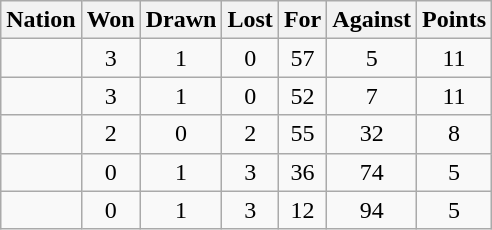<table class="wikitable" style="text-align: center;">
<tr>
<th>Nation</th>
<th>Won</th>
<th>Drawn</th>
<th>Lost</th>
<th>For</th>
<th>Against</th>
<th>Points</th>
</tr>
<tr>
<td align="left"></td>
<td>3</td>
<td>1</td>
<td>0</td>
<td>57</td>
<td>5</td>
<td>11</td>
</tr>
<tr>
<td align="left"></td>
<td>3</td>
<td>1</td>
<td>0</td>
<td>52</td>
<td>7</td>
<td>11</td>
</tr>
<tr>
<td align="left"></td>
<td>2</td>
<td>0</td>
<td>2</td>
<td>55</td>
<td>32</td>
<td>8</td>
</tr>
<tr>
<td align="left"></td>
<td>0</td>
<td>1</td>
<td>3</td>
<td>36</td>
<td>74</td>
<td>5</td>
</tr>
<tr>
<td align="left"></td>
<td>0</td>
<td>1</td>
<td>3</td>
<td>12</td>
<td>94</td>
<td>5</td>
</tr>
</table>
